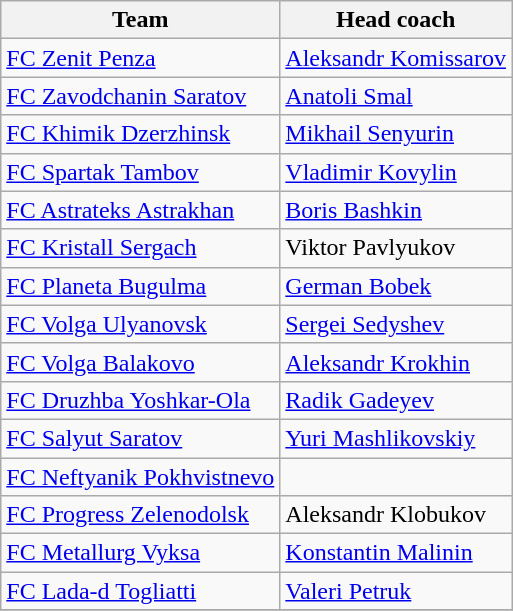<table class="wikitable">
<tr>
<th>Team</th>
<th>Head coach</th>
</tr>
<tr>
<td><a href='#'>FC Zenit Penza</a></td>
<td><a href='#'>Aleksandr Komissarov</a></td>
</tr>
<tr>
<td><a href='#'>FC Zavodchanin Saratov</a></td>
<td><a href='#'>Anatoli Smal</a></td>
</tr>
<tr>
<td><a href='#'>FC Khimik Dzerzhinsk</a></td>
<td><a href='#'>Mikhail Senyurin</a></td>
</tr>
<tr>
<td><a href='#'>FC Spartak Tambov</a></td>
<td><a href='#'>Vladimir Kovylin</a></td>
</tr>
<tr>
<td><a href='#'>FC Astrateks Astrakhan</a></td>
<td><a href='#'>Boris Bashkin</a></td>
</tr>
<tr>
<td><a href='#'>FC Kristall Sergach</a></td>
<td>Viktor Pavlyukov</td>
</tr>
<tr>
<td><a href='#'>FC Planeta Bugulma</a></td>
<td><a href='#'>German Bobek</a></td>
</tr>
<tr>
<td><a href='#'>FC Volga Ulyanovsk</a></td>
<td><a href='#'>Sergei Sedyshev</a></td>
</tr>
<tr>
<td><a href='#'>FC Volga Balakovo</a></td>
<td><a href='#'>Aleksandr Krokhin</a></td>
</tr>
<tr>
<td><a href='#'>FC Druzhba Yoshkar-Ola</a></td>
<td><a href='#'>Radik Gadeyev</a></td>
</tr>
<tr>
<td><a href='#'>FC Salyut Saratov</a></td>
<td><a href='#'>Yuri Mashlikovskiy</a></td>
</tr>
<tr>
<td><a href='#'>FC Neftyanik Pokhvistnevo</a></td>
<td></td>
</tr>
<tr>
<td><a href='#'>FC Progress Zelenodolsk</a></td>
<td>Aleksandr Klobukov</td>
</tr>
<tr>
<td><a href='#'>FC Metallurg Vyksa</a></td>
<td><a href='#'>Konstantin Malinin</a></td>
</tr>
<tr>
<td><a href='#'>FC Lada-d Togliatti</a></td>
<td><a href='#'>Valeri Petruk</a></td>
</tr>
<tr>
</tr>
</table>
